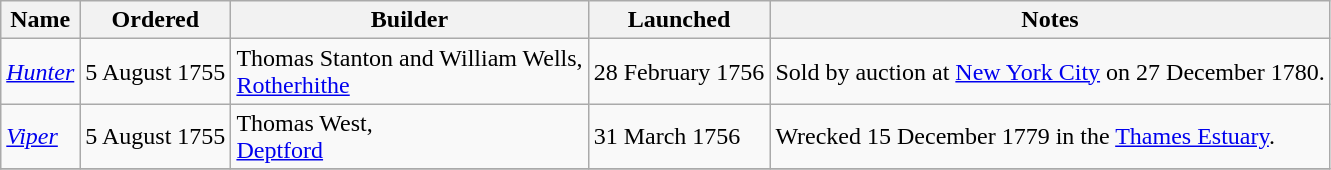<table class="wikitable" style="text-align:left">
<tr>
<th>Name</th>
<th>Ordered</th>
<th>Builder</th>
<th>Launched</th>
<th>Notes</th>
</tr>
<tr>
<td><a href='#'><em>Hunter</em></a></td>
<td>5 August 1755</td>
<td>Thomas Stanton and William Wells,<br><a href='#'>Rotherhithe</a></td>
<td>28 February 1756</td>
<td>Sold by auction at <a href='#'>New York City</a> on 27 December 1780.</td>
</tr>
<tr>
<td><a href='#'><em>Viper</em></a></td>
<td>5 August 1755</td>
<td>Thomas West,<br><a href='#'>Deptford</a></td>
<td>31 March 1756</td>
<td>Wrecked 15 December 1779 in the <a href='#'>Thames Estuary</a>.</td>
</tr>
<tr>
</tr>
</table>
